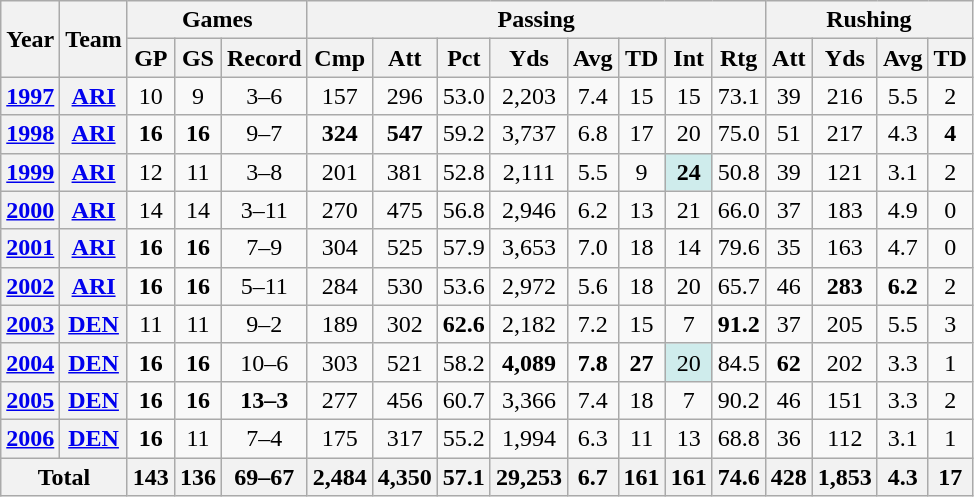<table class="wikitable" style="text-align:center;">
<tr>
<th rowspan="2">Year</th>
<th rowspan="2">Team</th>
<th colspan="3">Games</th>
<th colspan="8">Passing</th>
<th colspan="5">Rushing</th>
</tr>
<tr>
<th>GP</th>
<th>GS</th>
<th>Record</th>
<th>Cmp</th>
<th>Att</th>
<th>Pct</th>
<th>Yds</th>
<th>Avg</th>
<th>TD</th>
<th>Int</th>
<th>Rtg</th>
<th>Att</th>
<th>Yds</th>
<th>Avg</th>
<th>TD</th>
</tr>
<tr>
<th><a href='#'>1997</a></th>
<th><a href='#'>ARI</a></th>
<td>10</td>
<td>9</td>
<td>3–6</td>
<td>157</td>
<td>296</td>
<td>53.0</td>
<td>2,203</td>
<td>7.4</td>
<td>15</td>
<td>15</td>
<td>73.1</td>
<td>39</td>
<td>216</td>
<td>5.5</td>
<td>2</td>
</tr>
<tr>
<th><a href='#'>1998</a></th>
<th><a href='#'>ARI</a></th>
<td><strong>16</strong></td>
<td><strong>16</strong></td>
<td>9–7</td>
<td><strong>324</strong></td>
<td><strong>547</strong></td>
<td>59.2</td>
<td>3,737</td>
<td>6.8</td>
<td>17</td>
<td>20</td>
<td>75.0</td>
<td>51</td>
<td>217</td>
<td>4.3</td>
<td><strong>4</strong></td>
</tr>
<tr>
<th><a href='#'>1999</a></th>
<th><a href='#'>ARI</a></th>
<td>12</td>
<td>11</td>
<td>3–8</td>
<td>201</td>
<td>381</td>
<td>52.8</td>
<td>2,111</td>
<td>5.5</td>
<td>9</td>
<td style="background:#cfecec;"><strong>24</strong></td>
<td>50.8</td>
<td>39</td>
<td>121</td>
<td>3.1</td>
<td>2</td>
</tr>
<tr>
<th><a href='#'>2000</a></th>
<th><a href='#'>ARI</a></th>
<td>14</td>
<td>14</td>
<td>3–11</td>
<td>270</td>
<td>475</td>
<td>56.8</td>
<td>2,946</td>
<td>6.2</td>
<td>13</td>
<td>21</td>
<td>66.0</td>
<td>37</td>
<td>183</td>
<td>4.9</td>
<td>0</td>
</tr>
<tr>
<th><a href='#'>2001</a></th>
<th><a href='#'>ARI</a></th>
<td><strong>16</strong></td>
<td><strong>16</strong></td>
<td>7–9</td>
<td>304</td>
<td>525</td>
<td>57.9</td>
<td>3,653</td>
<td>7.0</td>
<td>18</td>
<td>14</td>
<td>79.6</td>
<td>35</td>
<td>163</td>
<td>4.7</td>
<td>0</td>
</tr>
<tr>
<th><a href='#'>2002</a></th>
<th><a href='#'>ARI</a></th>
<td><strong>16</strong></td>
<td><strong>16</strong></td>
<td>5–11</td>
<td>284</td>
<td>530</td>
<td>53.6</td>
<td>2,972</td>
<td>5.6</td>
<td>18</td>
<td>20</td>
<td>65.7</td>
<td>46</td>
<td><strong>283</strong></td>
<td><strong>6.2</strong></td>
<td>2</td>
</tr>
<tr>
<th><a href='#'>2003</a></th>
<th><a href='#'>DEN</a></th>
<td>11</td>
<td>11</td>
<td>9–2</td>
<td>189</td>
<td>302</td>
<td><strong>62.6</strong></td>
<td>2,182</td>
<td>7.2</td>
<td>15</td>
<td>7</td>
<td><strong>91.2</strong></td>
<td>37</td>
<td>205</td>
<td>5.5</td>
<td>3</td>
</tr>
<tr>
<th><a href='#'>2004</a></th>
<th><a href='#'>DEN</a></th>
<td><strong>16</strong></td>
<td><strong>16</strong></td>
<td>10–6</td>
<td>303</td>
<td>521</td>
<td>58.2</td>
<td><strong>4,089</strong></td>
<td><strong>7.8</strong></td>
<td><strong>27</strong></td>
<td style="background:#cfecec;">20</td>
<td>84.5</td>
<td><strong>62</strong></td>
<td>202</td>
<td>3.3</td>
<td>1</td>
</tr>
<tr>
<th><a href='#'>2005</a></th>
<th><a href='#'>DEN</a></th>
<td><strong>16</strong></td>
<td><strong>16</strong></td>
<td><strong>13–3</strong></td>
<td>277</td>
<td>456</td>
<td>60.7</td>
<td>3,366</td>
<td>7.4</td>
<td>18</td>
<td>7</td>
<td>90.2</td>
<td>46</td>
<td>151</td>
<td>3.3</td>
<td>2</td>
</tr>
<tr>
<th><a href='#'>2006</a></th>
<th><a href='#'>DEN</a></th>
<td><strong>16</strong></td>
<td>11</td>
<td>7–4</td>
<td>175</td>
<td>317</td>
<td>55.2</td>
<td>1,994</td>
<td>6.3</td>
<td>11</td>
<td>13</td>
<td>68.8</td>
<td>36</td>
<td>112</td>
<td>3.1</td>
<td>1</td>
</tr>
<tr>
<th colspan="2">Total</th>
<th>143</th>
<th>136</th>
<th>69–67</th>
<th>2,484</th>
<th>4,350</th>
<th>57.1</th>
<th>29,253</th>
<th>6.7</th>
<th>161</th>
<th>161</th>
<th>74.6</th>
<th>428</th>
<th>1,853</th>
<th>4.3</th>
<th>17</th>
</tr>
</table>
